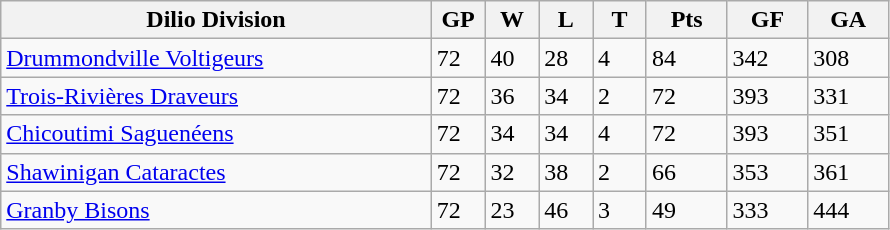<table class="wikitable">
<tr>
<th bgcolor="#DDDDFF" width="40%">Dilio Division</th>
<th bgcolor="#DDDDFF" width="5%">GP</th>
<th bgcolor="#DDDDFF" width="5%">W</th>
<th bgcolor="#DDDDFF" width="5%">L</th>
<th bgcolor="#DDDDFF" width="5%">T</th>
<th bgcolor="#DDDDFF" width="7.5%">Pts</th>
<th bgcolor="#DDDDFF" width="7.5%">GF</th>
<th bgcolor="#DDDDFF" width="7.5%">GA</th>
</tr>
<tr>
<td><a href='#'>Drummondville Voltigeurs</a></td>
<td>72</td>
<td>40</td>
<td>28</td>
<td>4</td>
<td>84</td>
<td>342</td>
<td>308</td>
</tr>
<tr>
<td><a href='#'>Trois-Rivières Draveurs</a></td>
<td>72</td>
<td>36</td>
<td>34</td>
<td>2</td>
<td>72</td>
<td>393</td>
<td>331</td>
</tr>
<tr>
<td><a href='#'>Chicoutimi Saguenéens</a></td>
<td>72</td>
<td>34</td>
<td>34</td>
<td>4</td>
<td>72</td>
<td>393</td>
<td>351</td>
</tr>
<tr>
<td><a href='#'>Shawinigan Cataractes</a></td>
<td>72</td>
<td>32</td>
<td>38</td>
<td>2</td>
<td>66</td>
<td>353</td>
<td>361</td>
</tr>
<tr>
<td><a href='#'>Granby Bisons</a></td>
<td>72</td>
<td>23</td>
<td>46</td>
<td>3</td>
<td>49</td>
<td>333</td>
<td>444</td>
</tr>
</table>
